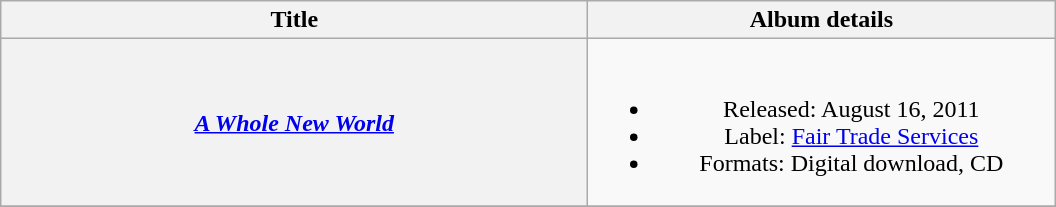<table class="wikitable plainrowheaders" style="text-align:center;">
<tr>
<th scope="col" rowspan="1" style="width:24em;">Title</th>
<th scope="col" rowspan="1" style="width:19em;">Album details</th>
</tr>
<tr>
<th scope="row"><em><a href='#'>A Whole New World</a></em></th>
<td><br><ul><li>Released: August 16, 2011</li><li>Label: <a href='#'>Fair Trade Services</a></li><li>Formats: Digital download, CD</li></ul></td>
</tr>
<tr>
</tr>
</table>
